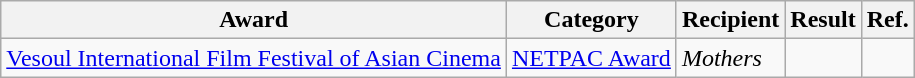<table class="wikitable">
<tr>
<th>Award</th>
<th>Category</th>
<th>Recipient</th>
<th>Result</th>
<th>Ref.</th>
</tr>
<tr>
<td><a href='#'>Vesoul International Film Festival of Asian Cinema</a></td>
<td><a href='#'>NETPAC Award</a></td>
<td><em>Mothers</em></td>
<td></td>
<td></td>
</tr>
</table>
